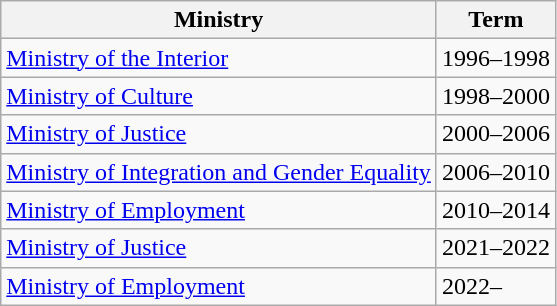<table class="wikitable">
<tr>
<th>Ministry</th>
<th>Term</th>
</tr>
<tr>
<td><a href='#'>Ministry of the Interior</a></td>
<td>1996–1998</td>
</tr>
<tr>
<td><a href='#'>Ministry of Culture</a></td>
<td>1998–2000</td>
</tr>
<tr>
<td><a href='#'>Ministry of Justice</a></td>
<td>2000–2006</td>
</tr>
<tr>
<td><a href='#'>Ministry of Integration and Gender Equality</a></td>
<td>2006–2010</td>
</tr>
<tr>
<td><a href='#'>Ministry of Employment</a></td>
<td>2010–2014</td>
</tr>
<tr>
<td><a href='#'>Ministry of Justice</a></td>
<td>2021–2022</td>
</tr>
<tr>
<td><a href='#'>Ministry of Employment</a></td>
<td>2022–</td>
</tr>
</table>
